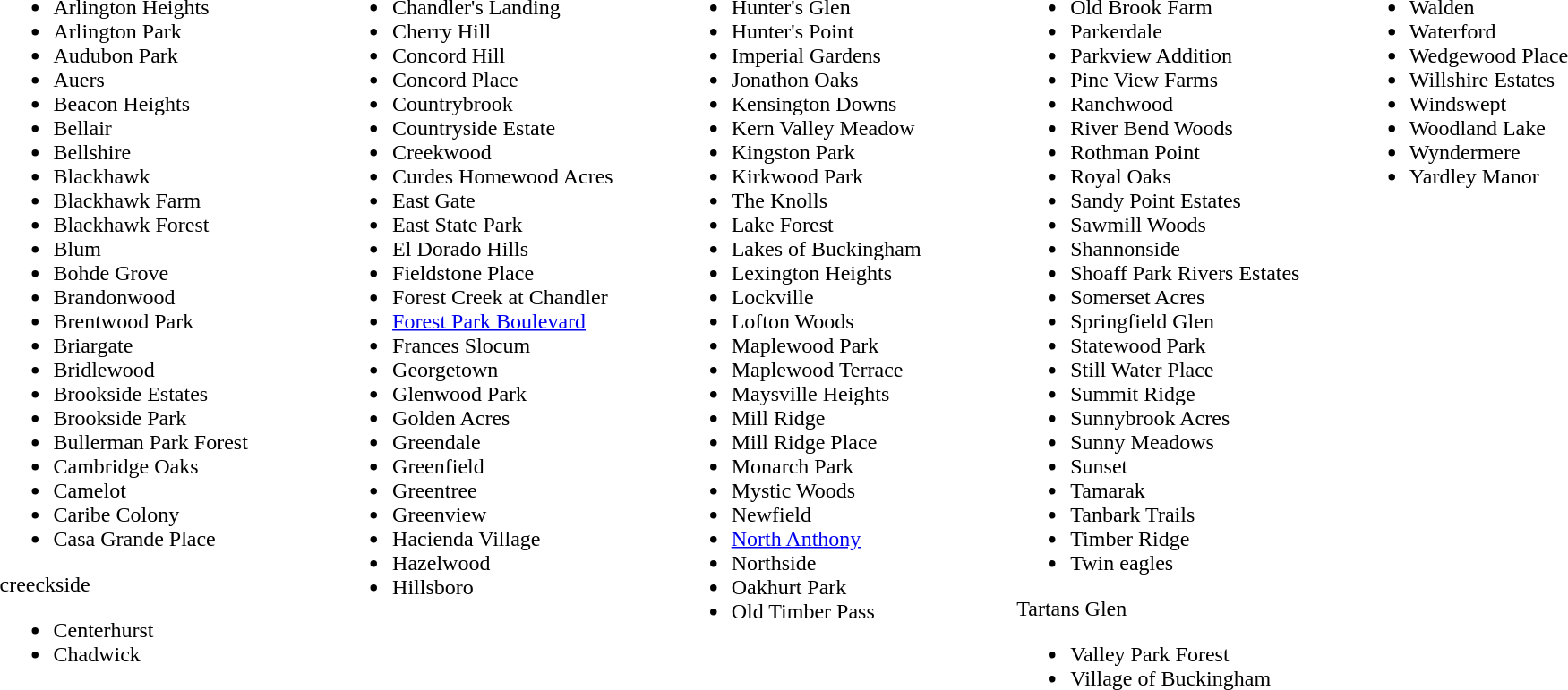<table>
<tr>
<td valign="top" width=14%><br><ul><li>Arlington Heights</li><li>Arlington Park</li><li>Audubon Park</li><li>Auers</li><li>Beacon Heights</li><li>Bellair</li><li>Bellshire</li><li>Blackhawk</li><li>Blackhawk Farm</li><li>Blackhawk Forest</li><li>Blum</li><li>Bohde Grove</li><li>Brandonwood</li><li>Brentwood Park</li><li>Briargate</li><li>Bridlewood</li><li>Brookside Estates</li><li>Brookside Park</li><li>Bullerman Park Forest</li><li>Cambridge Oaks</li><li>Camelot</li><li>Caribe Colony</li><li>Casa Grande Place</li></ul>creeckside<ul><li>Centerhurst</li><li>Chadwick</li></ul></td>
<td valign="top" width=14%><br><ul><li>Chandler's Landing</li><li>Cherry Hill</li><li>Concord Hill</li><li>Concord Place</li><li>Countrybrook</li><li>Countryside Estate</li><li>Creekwood</li><li>Curdes Homewood Acres</li><li>East Gate</li><li>East State Park</li><li>El Dorado Hills</li><li>Fieldstone Place</li><li>Forest Creek at Chandler</li><li><a href='#'>Forest Park Boulevard</a></li><li>Frances Slocum</li><li>Georgetown</li><li>Glenwood Park</li><li>Golden Acres</li><li>Greendale</li><li>Greenfield</li><li>Greentree</li><li>Greenview</li><li>Hacienda Village</li><li>Hazelwood</li><li>Hillsboro</li></ul></td>
<td valign="top" width=14%><br><ul><li>Hunter's Glen</li><li>Hunter's Point</li><li>Imperial Gardens</li><li>Jonathon Oaks</li><li>Kensington Downs</li><li>Kern Valley Meadow</li><li>Kingston Park</li><li>Kirkwood Park</li><li>The Knolls</li><li>Lake Forest</li><li>Lakes of Buckingham</li><li>Lexington Heights</li><li>Lockville</li><li>Lofton Woods</li><li>Maplewood Park</li><li>Maplewood Terrace</li><li>Maysville Heights</li><li>Mill Ridge</li><li>Mill Ridge Place</li><li>Monarch Park</li><li>Mystic Woods</li><li>Newfield</li><li><a href='#'>North Anthony</a></li><li>Northside</li><li>Oakhurt Park</li><li>Old Timber Pass</li></ul></td>
<td valign="top" width=14%><br><ul><li>Old Brook Farm</li><li>Parkerdale</li><li>Parkview Addition</li><li>Pine View Farms</li><li>Ranchwood</li><li>River Bend Woods</li><li>Rothman Point</li><li>Royal Oaks</li><li>Sandy Point Estates</li><li>Sawmill Woods</li><li>Shannonside</li><li>Shoaff Park Rivers Estates</li><li>Somerset Acres</li><li>Springfield Glen</li><li>Statewood Park</li><li>Still Water Place</li><li>Summit Ridge</li><li>Sunnybrook Acres</li><li>Sunny Meadows</li><li>Sunset</li><li>Tamarak</li><li>Tanbark Trails</li><li>Timber Ridge</li><li>Twin eagles</li></ul>Tartans Glen<ul><li>Valley Park Forest</li><li>Village of Buckingham</li></ul></td>
<td valign="top" width=14%><br><ul><li>Walden</li><li>Waterford</li><li>Wedgewood Place</li><li>Willshire Estates</li><li>Windswept</li><li>Woodland Lake</li><li>Wyndermere</li><li>Yardley Manor</li></ul></td>
</tr>
</table>
